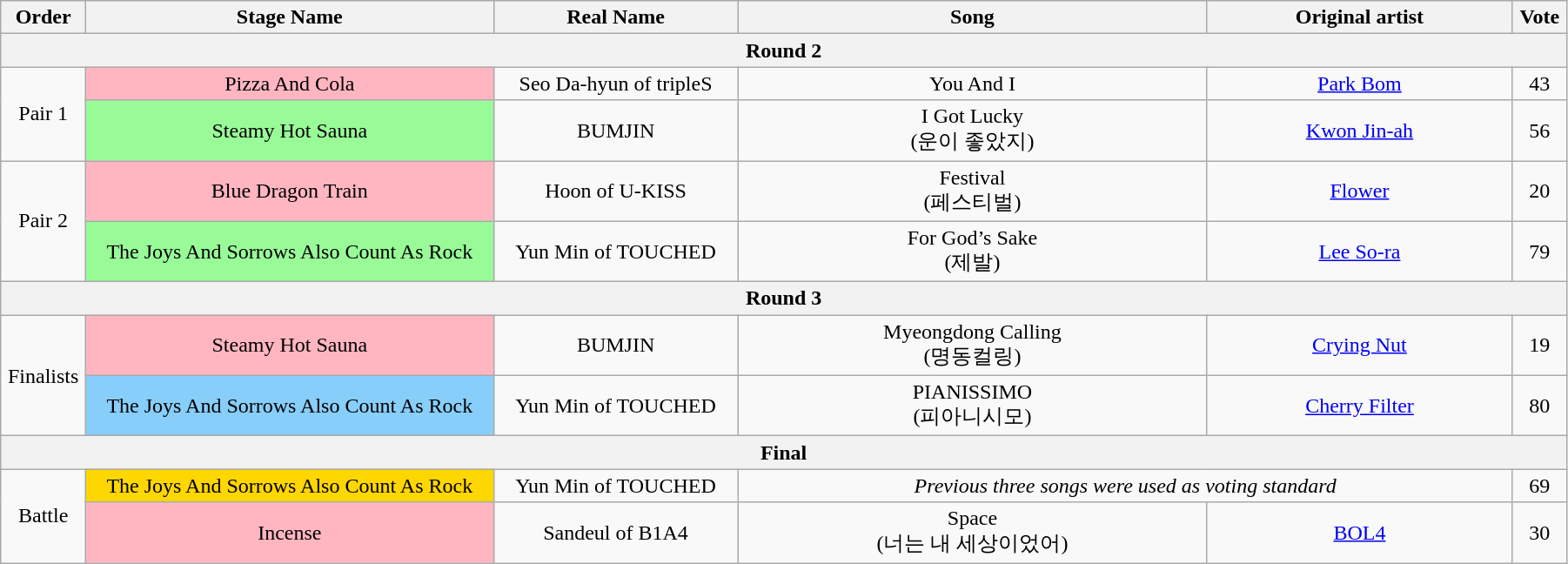<table class="wikitable" style="text-align:center; width:95%;">
<tr>
<th style="width:1%">Order</th>
<th style="width:20%;">Stage Name</th>
<th style="width:12%">Real Name</th>
<th style="width:23%;">Song</th>
<th style="width:15%;">Original artist</th>
<th style="width:1%;">Vote</th>
</tr>
<tr>
<th colspan=6>Round 2</th>
</tr>
<tr>
<td rowspan=2>Pair 1</td>
<td bgcolor="lightpink">Pizza And Cola</td>
<td>Seo Da-hyun of tripleS</td>
<td>You And I</td>
<td><a href='#'>Park Bom</a></td>
<td>43</td>
</tr>
<tr>
<td bgcolor="palegreen">Steamy Hot Sauna</td>
<td>BUMJIN</td>
<td>I Got Lucky<br>(운이 좋았지)</td>
<td><a href='#'>Kwon Jin-ah</a></td>
<td>56</td>
</tr>
<tr>
<td rowspan=2>Pair 2</td>
<td bgcolor="lightpink">Blue Dragon Train</td>
<td>Hoon of U-KISS</td>
<td>Festival<br>(페스티벌)</td>
<td><a href='#'>Flower</a></td>
<td>20</td>
</tr>
<tr>
<td bgcolor="palegreen">The Joys And Sorrows Also Count As Rock</td>
<td>Yun Min of TOUCHED</td>
<td>For God’s Sake<br>(제발)</td>
<td><a href='#'>Lee So-ra</a></td>
<td>79</td>
</tr>
<tr>
<th colspan=6>Round 3</th>
</tr>
<tr>
<td rowspan=2>Finalists</td>
<td bgcolor="lightpink">Steamy Hot Sauna</td>
<td>BUMJIN</td>
<td>Myeongdong Calling<br>(명동컬링)</td>
<td><a href='#'>Crying Nut</a></td>
<td>19</td>
</tr>
<tr>
<td bgcolor="lightskyblue">The Joys And Sorrows Also Count As Rock</td>
<td>Yun Min of TOUCHED</td>
<td>PIANISSIMO<br>(피아니시모)</td>
<td><a href='#'>Cherry Filter</a></td>
<td>80</td>
</tr>
<tr>
<th colspan=6>Final</th>
</tr>
<tr>
<td rowspan=2>Battle</td>
<td bgcolor="gold">The Joys And Sorrows Also Count As Rock</td>
<td>Yun Min of TOUCHED</td>
<td colspan=2><em>Previous three songs were used as voting standard</em></td>
<td>69</td>
</tr>
<tr>
<td bgcolor="lightpink">Incense</td>
<td>Sandeul of B1A4</td>
<td>Space<br>(너는 내 세상이었어)</td>
<td><a href='#'>BOL4</a></td>
<td>30</td>
</tr>
</table>
